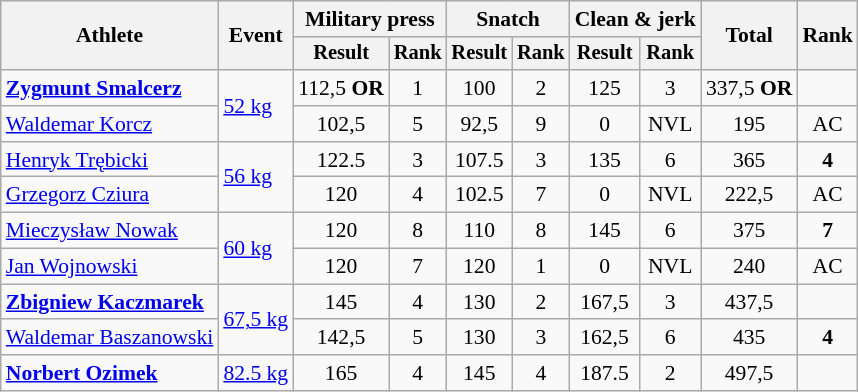<table class="wikitable" style="font-size:90%">
<tr>
<th rowspan="2">Athlete</th>
<th rowspan="2">Event</th>
<th colspan="2">Military press</th>
<th colspan="2">Snatch</th>
<th colspan="2">Clean & jerk</th>
<th rowspan="2">Total</th>
<th rowspan="2">Rank</th>
</tr>
<tr style="font-size:95%">
<th>Result</th>
<th>Rank</th>
<th>Result</th>
<th>Rank</th>
<th>Result</th>
<th>Rank</th>
</tr>
<tr align=center>
<td align=left><strong><a href='#'>Zygmunt Smalcerz</a></strong></td>
<td style="text-align:left;" rowspan="2"><a href='#'>52 kg</a></td>
<td>112,5 <strong>OR</strong></td>
<td>1</td>
<td>100</td>
<td>2</td>
<td>125</td>
<td>3</td>
<td>337,5 <strong>OR</strong></td>
<td></td>
</tr>
<tr align=center>
<td align=left><a href='#'>Waldemar Korcz</a></td>
<td>102,5</td>
<td>5</td>
<td>92,5</td>
<td>9</td>
<td>0</td>
<td>NVL</td>
<td>195</td>
<td>AC</td>
</tr>
<tr align=center>
<td align=left><a href='#'>Henryk Trębicki</a></td>
<td style="text-align:left;" rowspan="2"><a href='#'>56 kg</a></td>
<td>122.5</td>
<td>3</td>
<td>107.5</td>
<td>3</td>
<td>135</td>
<td>6</td>
<td>365</td>
<td><strong>4</strong></td>
</tr>
<tr align=center>
<td align=left><a href='#'>Grzegorz Cziura</a></td>
<td>120</td>
<td>4</td>
<td>102.5</td>
<td>7</td>
<td>0</td>
<td>NVL</td>
<td>222,5</td>
<td>AC</td>
</tr>
<tr align=center>
<td align=left><a href='#'>Mieczysław Nowak</a></td>
<td style="text-align:left;" rowspan="2"><a href='#'>60 kg</a></td>
<td>120</td>
<td>8</td>
<td>110</td>
<td>8</td>
<td>145</td>
<td>6</td>
<td>375</td>
<td><strong>7</strong></td>
</tr>
<tr align=center>
<td align=left><a href='#'>Jan Wojnowski</a></td>
<td>120</td>
<td>7</td>
<td>120</td>
<td>1</td>
<td>0</td>
<td>NVL</td>
<td>240</td>
<td>AC</td>
</tr>
<tr align=center>
<td align=left><strong><a href='#'>Zbigniew Kaczmarek</a></strong></td>
<td style="text-align:left;" rowspan="2"><a href='#'>67,5 kg</a></td>
<td>145</td>
<td>4</td>
<td>130</td>
<td>2</td>
<td>167,5</td>
<td>3</td>
<td>437,5</td>
<td></td>
</tr>
<tr align=center>
<td align=left><a href='#'>Waldemar Baszanowski</a></td>
<td>142,5</td>
<td>5</td>
<td>130</td>
<td>3</td>
<td>162,5</td>
<td>6</td>
<td>435</td>
<td><strong>4</strong></td>
</tr>
<tr align=center>
<td align=left><strong><a href='#'>Norbert Ozimek</a></strong></td>
<td align=left><a href='#'>82.5 kg</a></td>
<td>165</td>
<td>4</td>
<td>145</td>
<td>4</td>
<td>187.5</td>
<td>2</td>
<td>497,5</td>
<td></td>
</tr>
</table>
